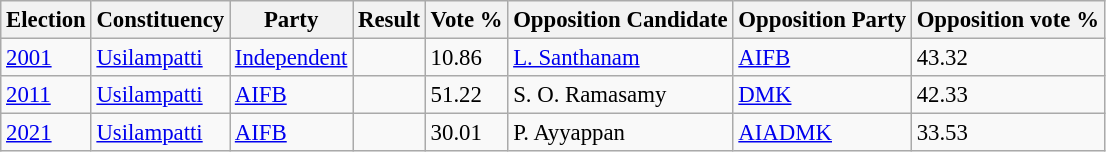<table class="sortable wikitable"style="font-size: 95%">
<tr>
<th>Election</th>
<th>Constituency</th>
<th>Party</th>
<th>Result</th>
<th>Vote %</th>
<th>Opposition Candidate</th>
<th>Opposition Party</th>
<th>Opposition vote %</th>
</tr>
<tr>
<td><a href='#'>2001</a></td>
<td><a href='#'>Usilampatti</a></td>
<td><a href='#'>Independent</a></td>
<td></td>
<td>10.86</td>
<td><a href='#'>L. Santhanam</a></td>
<td><a href='#'>AIFB</a></td>
<td>43.32</td>
</tr>
<tr>
<td><a href='#'>2011</a></td>
<td><a href='#'>Usilampatti</a></td>
<td><a href='#'>AIFB</a></td>
<td></td>
<td>51.22</td>
<td>S. O. Ramasamy</td>
<td><a href='#'>DMK</a></td>
<td>42.33</td>
</tr>
<tr>
<td><a href='#'>2021</a></td>
<td><a href='#'>Usilampatti</a></td>
<td><a href='#'>AIFB</a></td>
<td></td>
<td>30.01</td>
<td>P. Ayyappan</td>
<td><a href='#'>AIADMK</a></td>
<td>33.53</td>
</tr>
</table>
